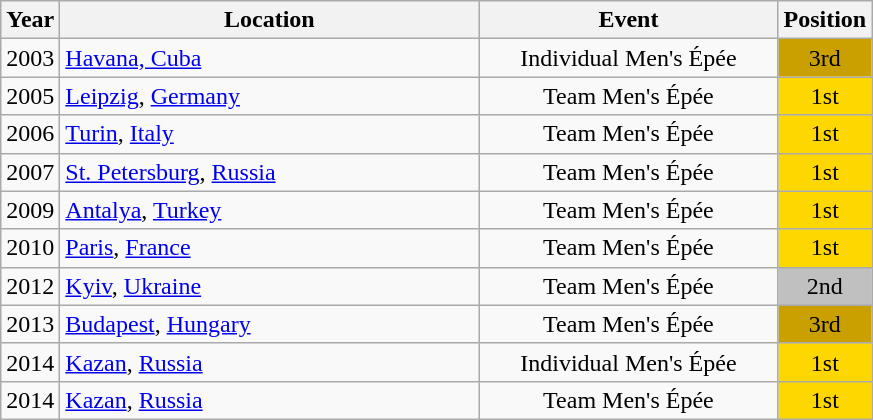<table class="wikitable" style="text-align:center;">
<tr>
<th>Year</th>
<th style="width:17em">Location</th>
<th style="width:12em">Event</th>
<th>Position</th>
</tr>
<tr>
<td>2003</td>
<td rowspan="1" align="left"> <a href='#'>Havana, Cuba</a></td>
<td>Individual Men's Épée</td>
<td bgcolor="caramel">3rd</td>
</tr>
<tr>
<td>2005</td>
<td rowspan="1" align="left"> <a href='#'>Leipzig</a>, <a href='#'>Germany</a></td>
<td>Team Men's Épée</td>
<td bgcolor="gold">1st</td>
</tr>
<tr>
<td>2006</td>
<td rowspan="1" align="left"> <a href='#'>Turin</a>, <a href='#'>Italy</a></td>
<td>Team Men's Épée</td>
<td bgcolor="gold">1st</td>
</tr>
<tr>
<td>2007</td>
<td rowspan="1" align="left"> <a href='#'>St. Petersburg</a>, <a href='#'>Russia</a></td>
<td>Team Men's Épée</td>
<td bgcolor="gold">1st</td>
</tr>
<tr>
<td>2009</td>
<td rowspan="1" align="left"> <a href='#'>Antalya</a>, <a href='#'>Turkey</a></td>
<td>Team Men's Épée</td>
<td bgcolor="gold">1st</td>
</tr>
<tr>
<td>2010</td>
<td rowspan="1" align="left"> <a href='#'>Paris</a>, <a href='#'>France</a></td>
<td>Team Men's Épée</td>
<td bgcolor="gold">1st</td>
</tr>
<tr>
<td>2012</td>
<td rowspan="1" align="left"> <a href='#'>Kyiv</a>, <a href='#'>Ukraine</a></td>
<td>Team Men's Épée</td>
<td bgcolor="silver">2nd</td>
</tr>
<tr>
<td rowspan="1">2013</td>
<td rowspan="1" align="left"> <a href='#'>Budapest</a>, <a href='#'>Hungary</a></td>
<td>Team Men's Épée</td>
<td bgcolor="caramel">3rd</td>
</tr>
<tr>
<td>2014</td>
<td rowspan="1" align="left"> <a href='#'>Kazan</a>, <a href='#'>Russia</a></td>
<td>Individual Men's Épée</td>
<td bgcolor="gold">1st</td>
</tr>
<tr>
<td>2014</td>
<td rowspan="1" align="left"> <a href='#'>Kazan</a>, <a href='#'>Russia</a></td>
<td>Team Men's Épée</td>
<td bgcolor="gold">1st</td>
</tr>
</table>
